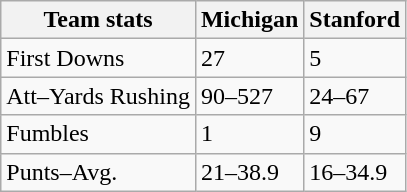<table class="wikitable">
<tr>
<th>Team stats</th>
<th>Michigan</th>
<th>Stanford</th>
</tr>
<tr>
<td>First Downs</td>
<td>27</td>
<td>5</td>
</tr>
<tr>
<td>Att–Yards Rushing</td>
<td>90–527</td>
<td>24–67</td>
</tr>
<tr>
<td>Fumbles</td>
<td>1</td>
<td>9</td>
</tr>
<tr>
<td>Punts–Avg.</td>
<td>21–38.9</td>
<td>16–34.9</td>
</tr>
</table>
